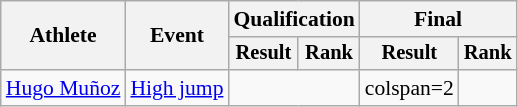<table class=wikitable style=font-size:90%;text-align:center>
<tr>
<th rowspan=2>Athlete</th>
<th rowspan=2>Event</th>
<th colspan=2>Qualification</th>
<th colspan=2>Final</th>
</tr>
<tr style=font-size:95%>
<th>Result</th>
<th>Rank</th>
<th>Result</th>
<th>Rank</th>
</tr>
<tr>
<td align=left><a href='#'>Hugo Muñoz</a></td>
<td align=left rowspan=3><a href='#'>High jump</a></td>
<td colspan=2></td>
<td>colspan=2 </td>
</tr>
</table>
